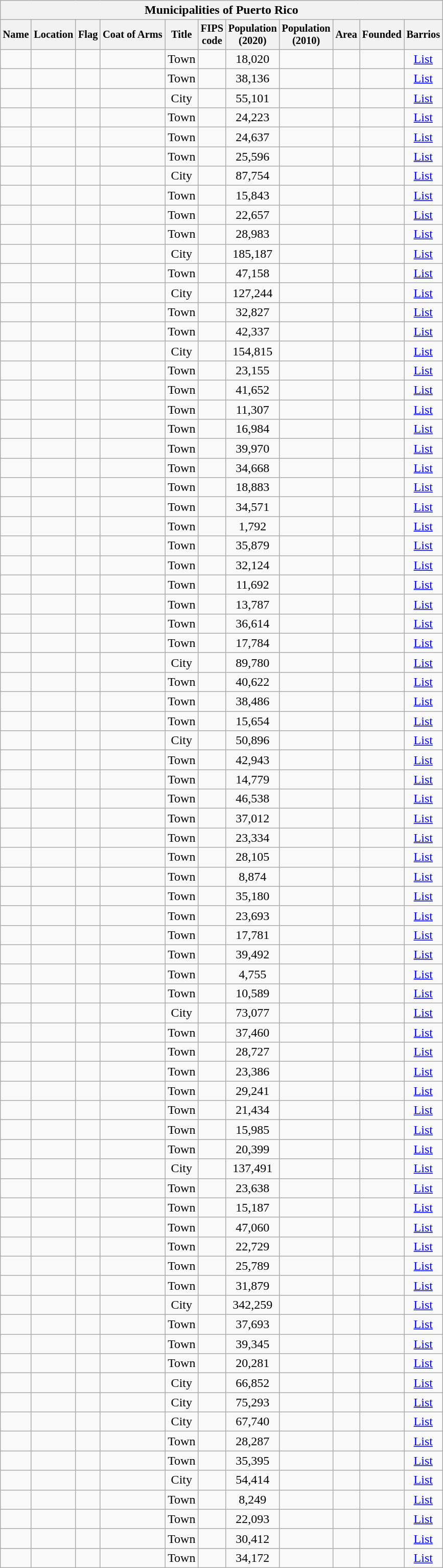<table class="wikitable sortable" style="text-align:center">
<tr>
<th colspan=11>Municipalities of Puerto Rico</th>
</tr>
<tr>
<th style="font-size: 85%">Name</th>
<th style="font-size: 85%">Location</th>
<th style="font-size: 85%">Flag</th>
<th style="font-size: 85%">Coat of Arms</th>
<th style="font-size: 85%">Title</th>
<th ! style="font-size: 85%">FIPS<br>code</th>
<th style="font-size: 85%">Population<br>(2020)</th>
<th style="font-size: 85%">Population<br>(2010)</th>
<th style="font-size: 85%">Area</th>
<th style="font-size: 85%">Founded</th>
<th style="font-size: 85%">Barrios</th>
</tr>
<tr>
<td></td>
<td></td>
<td></td>
<td></td>
<td>Town</td>
<td></td>
<td>18,020</td>
<td></td>
<td></td>
<td></td>
<td><a href='#'>List</a></td>
</tr>
<tr>
<td></td>
<td></td>
<td></td>
<td></td>
<td>Town</td>
<td></td>
<td>38,136</td>
<td></td>
<td></td>
<td></td>
<td><a href='#'>List</a></td>
</tr>
<tr>
<td></td>
<td></td>
<td></td>
<td></td>
<td>City</td>
<td></td>
<td>55,101</td>
<td></td>
<td></td>
<td></td>
<td><a href='#'>List</a></td>
</tr>
<tr>
<td></td>
<td></td>
<td></td>
<td></td>
<td>Town</td>
<td></td>
<td>24,223</td>
<td></td>
<td></td>
<td></td>
<td><a href='#'>List</a></td>
</tr>
<tr>
<td></td>
<td></td>
<td></td>
<td></td>
<td>Town</td>
<td></td>
<td>24,637</td>
<td></td>
<td></td>
<td></td>
<td><a href='#'>List</a></td>
</tr>
<tr>
<td></td>
<td></td>
<td></td>
<td></td>
<td>Town</td>
<td></td>
<td>25,596</td>
<td></td>
<td></td>
<td></td>
<td><a href='#'>List</a></td>
</tr>
<tr>
<td></td>
<td></td>
<td></td>
<td></td>
<td>City</td>
<td></td>
<td>87,754</td>
<td></td>
<td></td>
<td></td>
<td><a href='#'>List</a></td>
</tr>
<tr>
<td></td>
<td></td>
<td></td>
<td></td>
<td>Town</td>
<td></td>
<td>15,843</td>
<td></td>
<td></td>
<td></td>
<td><a href='#'>List</a></td>
</tr>
<tr>
<td></td>
<td></td>
<td></td>
<td></td>
<td>Town</td>
<td></td>
<td>22,657</td>
<td></td>
<td></td>
<td></td>
<td><a href='#'>List</a></td>
</tr>
<tr>
<td></td>
<td></td>
<td></td>
<td></td>
<td>Town</td>
<td></td>
<td>28,983</td>
<td></td>
<td></td>
<td></td>
<td><a href='#'>List</a></td>
</tr>
<tr>
<td></td>
<td></td>
<td></td>
<td></td>
<td>City</td>
<td></td>
<td>185,187</td>
<td></td>
<td></td>
<td></td>
<td><a href='#'>List</a></td>
</tr>
<tr>
<td></td>
<td></td>
<td></td>
<td></td>
<td>Town</td>
<td></td>
<td>47,158</td>
<td></td>
<td></td>
<td></td>
<td><a href='#'>List</a></td>
</tr>
<tr>
<td></td>
<td></td>
<td></td>
<td></td>
<td>City</td>
<td></td>
<td>127,244</td>
<td></td>
<td></td>
<td></td>
<td><a href='#'>List</a></td>
</tr>
<tr>
<td></td>
<td></td>
<td></td>
<td></td>
<td>Town</td>
<td></td>
<td>32,827</td>
<td></td>
<td></td>
<td></td>
<td><a href='#'>List</a></td>
</tr>
<tr>
<td></td>
<td></td>
<td></td>
<td></td>
<td>Town</td>
<td></td>
<td>42,337</td>
<td></td>
<td></td>
<td></td>
<td><a href='#'>List</a></td>
</tr>
<tr>
<td></td>
<td></td>
<td></td>
<td></td>
<td>City</td>
<td></td>
<td>154,815</td>
<td></td>
<td></td>
<td></td>
<td><a href='#'>List</a></td>
</tr>
<tr>
<td></td>
<td></td>
<td></td>
<td></td>
<td>Town</td>
<td></td>
<td>23,155</td>
<td></td>
<td></td>
<td></td>
<td><a href='#'>List</a></td>
</tr>
<tr>
<td></td>
<td></td>
<td></td>
<td></td>
<td>Town</td>
<td></td>
<td>41,652</td>
<td></td>
<td></td>
<td></td>
<td><a href='#'>List</a></td>
</tr>
<tr>
<td></td>
<td></td>
<td></td>
<td></td>
<td>Town</td>
<td></td>
<td>11,307</td>
<td></td>
<td></td>
<td></td>
<td><a href='#'>List</a></td>
</tr>
<tr>
<td></td>
<td></td>
<td></td>
<td></td>
<td>Town</td>
<td></td>
<td>16,984</td>
<td></td>
<td></td>
<td></td>
<td><a href='#'>List</a></td>
</tr>
<tr>
<td></td>
<td></td>
<td></td>
<td></td>
<td>Town</td>
<td></td>
<td>39,970</td>
<td></td>
<td></td>
<td></td>
<td><a href='#'>List</a></td>
</tr>
<tr>
<td></td>
<td></td>
<td></td>
<td></td>
<td>Town</td>
<td></td>
<td>34,668</td>
<td></td>
<td></td>
<td></td>
<td><a href='#'>List</a></td>
</tr>
<tr>
<td></td>
<td></td>
<td></td>
<td></td>
<td>Town</td>
<td></td>
<td>18,883</td>
<td></td>
<td></td>
<td></td>
<td><a href='#'>List</a></td>
</tr>
<tr>
<td></td>
<td></td>
<td></td>
<td></td>
<td>Town</td>
<td></td>
<td>34,571</td>
<td></td>
<td></td>
<td></td>
<td><a href='#'>List</a></td>
</tr>
<tr>
<td></td>
<td></td>
<td></td>
<td></td>
<td>Town</td>
<td></td>
<td>1,792</td>
<td></td>
<td></td>
<td></td>
<td><a href='#'>List</a></td>
</tr>
<tr>
<td></td>
<td></td>
<td></td>
<td></td>
<td>Town</td>
<td></td>
<td>35,879</td>
<td></td>
<td></td>
<td></td>
<td><a href='#'>List</a></td>
</tr>
<tr>
<td></td>
<td></td>
<td></td>
<td></td>
<td>Town</td>
<td></td>
<td>32,124</td>
<td></td>
<td></td>
<td></td>
<td><a href='#'>List</a></td>
</tr>
<tr>
<td></td>
<td></td>
<td></td>
<td></td>
<td>Town</td>
<td></td>
<td>11,692</td>
<td></td>
<td></td>
<td></td>
<td><a href='#'>List</a></td>
</tr>
<tr>
<td></td>
<td></td>
<td></td>
<td></td>
<td>Town</td>
<td></td>
<td>13,787</td>
<td></td>
<td></td>
<td></td>
<td><a href='#'>List</a></td>
</tr>
<tr>
<td></td>
<td></td>
<td></td>
<td></td>
<td>Town</td>
<td></td>
<td>36,614</td>
<td></td>
<td></td>
<td></td>
<td><a href='#'>List</a></td>
</tr>
<tr>
<td></td>
<td></td>
<td></td>
<td></td>
<td>Town</td>
<td></td>
<td>17,784</td>
<td></td>
<td></td>
<td></td>
<td><a href='#'>List</a></td>
</tr>
<tr>
<td></td>
<td></td>
<td></td>
<td></td>
<td>City</td>
<td></td>
<td>89,780</td>
<td></td>
<td></td>
<td></td>
<td><a href='#'>List</a></td>
</tr>
<tr>
<td></td>
<td></td>
<td></td>
<td></td>
<td>Town</td>
<td></td>
<td>40,622</td>
<td></td>
<td></td>
<td></td>
<td><a href='#'>List</a></td>
</tr>
<tr>
<td></td>
<td></td>
<td></td>
<td></td>
<td>Town</td>
<td></td>
<td>38,486</td>
<td></td>
<td></td>
<td></td>
<td><a href='#'>List</a></td>
</tr>
<tr>
<td></td>
<td></td>
<td></td>
<td></td>
<td>Town</td>
<td></td>
<td>15,654</td>
<td></td>
<td></td>
<td></td>
<td><a href='#'>List</a></td>
</tr>
<tr>
<td></td>
<td></td>
<td></td>
<td></td>
<td>City</td>
<td></td>
<td>50,896</td>
<td></td>
<td></td>
<td></td>
<td><a href='#'>List</a></td>
</tr>
<tr>
<td></td>
<td></td>
<td></td>
<td></td>
<td>Town</td>
<td></td>
<td>42,943</td>
<td></td>
<td></td>
<td></td>
<td><a href='#'>List</a></td>
</tr>
<tr>
<td></td>
<td></td>
<td></td>
<td></td>
<td>Town</td>
<td></td>
<td>14,779</td>
<td></td>
<td></td>
<td></td>
<td><a href='#'>List</a></td>
</tr>
<tr>
<td></td>
<td></td>
<td></td>
<td></td>
<td>Town</td>
<td></td>
<td>46,538</td>
<td></td>
<td></td>
<td></td>
<td><a href='#'>List</a></td>
</tr>
<tr>
<td></td>
<td></td>
<td></td>
<td></td>
<td>Town</td>
<td></td>
<td>37,012</td>
<td></td>
<td></td>
<td></td>
<td><a href='#'>List</a></td>
</tr>
<tr>
<td></td>
<td></td>
<td></td>
<td></td>
<td>Town</td>
<td></td>
<td>23,334</td>
<td></td>
<td></td>
<td></td>
<td><a href='#'>List</a></td>
</tr>
<tr>
<td></td>
<td></td>
<td></td>
<td></td>
<td>Town</td>
<td></td>
<td>28,105</td>
<td></td>
<td></td>
<td></td>
<td><a href='#'>List</a></td>
</tr>
<tr>
<td></td>
<td></td>
<td></td>
<td></td>
<td>Town</td>
<td></td>
<td>8,874</td>
<td></td>
<td></td>
<td></td>
<td><a href='#'>List</a></td>
</tr>
<tr>
<td></td>
<td></td>
<td></td>
<td></td>
<td>Town</td>
<td></td>
<td>35,180</td>
<td></td>
<td></td>
<td></td>
<td><a href='#'>List</a></td>
</tr>
<tr>
<td></td>
<td></td>
<td></td>
<td></td>
<td>Town</td>
<td></td>
<td>23,693</td>
<td></td>
<td></td>
<td></td>
<td><a href='#'>List</a></td>
</tr>
<tr>
<td></td>
<td></td>
<td></td>
<td></td>
<td>Town</td>
<td></td>
<td>17,781</td>
<td></td>
<td></td>
<td></td>
<td><a href='#'>List</a></td>
</tr>
<tr>
<td></td>
<td></td>
<td></td>
<td></td>
<td>Town</td>
<td></td>
<td>39,492</td>
<td></td>
<td></td>
<td></td>
<td><a href='#'>List</a></td>
</tr>
<tr>
<td></td>
<td></td>
<td></td>
<td></td>
<td>Town</td>
<td></td>
<td>4,755</td>
<td></td>
<td></td>
<td></td>
<td><a href='#'>List</a></td>
</tr>
<tr>
<td></td>
<td></td>
<td></td>
<td></td>
<td>Town</td>
<td></td>
<td>10,589</td>
<td></td>
<td></td>
<td></td>
<td><a href='#'>List</a></td>
</tr>
<tr>
<td></td>
<td></td>
<td></td>
<td></td>
<td>City</td>
<td></td>
<td>73,077</td>
<td></td>
<td></td>
<td></td>
<td><a href='#'>List</a></td>
</tr>
<tr>
<td></td>
<td></td>
<td></td>
<td></td>
<td>Town</td>
<td></td>
<td>37,460</td>
<td></td>
<td></td>
<td></td>
<td><a href='#'>List</a></td>
</tr>
<tr>
<td></td>
<td></td>
<td></td>
<td></td>
<td>Town</td>
<td></td>
<td>28,727</td>
<td></td>
<td></td>
<td></td>
<td><a href='#'>List</a></td>
</tr>
<tr>
<td></td>
<td></td>
<td></td>
<td></td>
<td>Town</td>
<td></td>
<td>23,386</td>
<td></td>
<td></td>
<td></td>
<td><a href='#'>List</a></td>
</tr>
<tr>
<td></td>
<td></td>
<td></td>
<td></td>
<td>Town</td>
<td></td>
<td>29,241</td>
<td></td>
<td></td>
<td></td>
<td><a href='#'>List</a></td>
</tr>
<tr>
<td></td>
<td></td>
<td></td>
<td></td>
<td>Town</td>
<td></td>
<td>21,434</td>
<td></td>
<td></td>
<td></td>
<td><a href='#'>List</a></td>
</tr>
<tr>
<td></td>
<td></td>
<td></td>
<td></td>
<td>Town</td>
<td></td>
<td>15,985</td>
<td></td>
<td></td>
<td></td>
<td><a href='#'>List</a></td>
</tr>
<tr>
<td></td>
<td></td>
<td></td>
<td></td>
<td>Town</td>
<td></td>
<td>20,399</td>
<td></td>
<td></td>
<td></td>
<td><a href='#'>List</a></td>
</tr>
<tr>
<td></td>
<td></td>
<td></td>
<td></td>
<td>City</td>
<td></td>
<td>137,491</td>
<td></td>
<td></td>
<td></td>
<td><a href='#'>List</a></td>
</tr>
<tr>
<td></td>
<td></td>
<td></td>
<td></td>
<td>Town</td>
<td></td>
<td>23,638</td>
<td></td>
<td></td>
<td></td>
<td><a href='#'>List</a></td>
</tr>
<tr>
<td></td>
<td></td>
<td></td>
<td></td>
<td>Town</td>
<td></td>
<td>15,187</td>
<td></td>
<td></td>
<td></td>
<td><a href='#'>List</a></td>
</tr>
<tr>
<td></td>
<td></td>
<td></td>
<td></td>
<td>Town</td>
<td></td>
<td>47,060</td>
<td></td>
<td></td>
<td></td>
<td><a href='#'>List</a></td>
</tr>
<tr>
<td></td>
<td></td>
<td></td>
<td></td>
<td>Town</td>
<td></td>
<td>22,729</td>
<td></td>
<td></td>
<td></td>
<td><a href='#'>List</a></td>
</tr>
<tr>
<td></td>
<td></td>
<td></td>
<td></td>
<td>Town</td>
<td></td>
<td>25,789</td>
<td></td>
<td></td>
<td></td>
<td><a href='#'>List</a></td>
</tr>
<tr>
<td></td>
<td></td>
<td></td>
<td></td>
<td>Town</td>
<td></td>
<td>31,879</td>
<td></td>
<td></td>
<td></td>
<td><a href='#'>List</a></td>
</tr>
<tr>
<td></td>
<td></td>
<td></td>
<td></td>
<td>City</td>
<td></td>
<td>342,259</td>
<td></td>
<td></td>
<td></td>
<td><a href='#'>List</a></td>
</tr>
<tr>
<td></td>
<td></td>
<td></td>
<td></td>
<td>Town</td>
<td></td>
<td>37,693</td>
<td></td>
<td></td>
<td></td>
<td><a href='#'>List</a></td>
</tr>
<tr>
<td></td>
<td></td>
<td></td>
<td></td>
<td>Town</td>
<td></td>
<td>39,345</td>
<td></td>
<td></td>
<td></td>
<td><a href='#'>List</a></td>
</tr>
<tr>
<td></td>
<td></td>
<td></td>
<td></td>
<td>Town</td>
<td></td>
<td>20,281</td>
<td></td>
<td></td>
<td></td>
<td><a href='#'>List</a></td>
</tr>
<tr>
<td></td>
<td></td>
<td></td>
<td></td>
<td>City</td>
<td></td>
<td>66,852</td>
<td></td>
<td></td>
<td></td>
<td><a href='#'>List</a></td>
</tr>
<tr>
<td></td>
<td></td>
<td></td>
<td></td>
<td>City</td>
<td></td>
<td>75,293</td>
<td></td>
<td></td>
<td></td>
<td><a href='#'>List</a></td>
</tr>
<tr>
<td></td>
<td></td>
<td></td>
<td></td>
<td>City</td>
<td></td>
<td>67,740</td>
<td></td>
<td></td>
<td></td>
<td><a href='#'>List</a></td>
</tr>
<tr>
<td></td>
<td></td>
<td></td>
<td></td>
<td>Town</td>
<td></td>
<td>28,287</td>
<td></td>
<td></td>
<td></td>
<td><a href='#'>List</a></td>
</tr>
<tr>
<td></td>
<td></td>
<td></td>
<td></td>
<td>Town</td>
<td></td>
<td>35,395</td>
<td></td>
<td></td>
<td></td>
<td><a href='#'>List</a></td>
</tr>
<tr>
<td></td>
<td></td>
<td></td>
<td></td>
<td>City</td>
<td></td>
<td>54,414</td>
<td></td>
<td></td>
<td></td>
<td><a href='#'>List</a></td>
</tr>
<tr>
<td></td>
<td></td>
<td></td>
<td></td>
<td>Town</td>
<td></td>
<td>8,249</td>
<td></td>
<td></td>
<td></td>
<td><a href='#'>List</a></td>
</tr>
<tr>
<td></td>
<td></td>
<td></td>
<td></td>
<td>Town</td>
<td></td>
<td>22,093</td>
<td></td>
<td></td>
<td></td>
<td><a href='#'>List</a></td>
</tr>
<tr>
<td></td>
<td></td>
<td></td>
<td></td>
<td>Town</td>
<td></td>
<td>30,412</td>
<td></td>
<td></td>
<td></td>
<td><a href='#'>List</a></td>
</tr>
<tr>
<td></td>
<td></td>
<td></td>
<td></td>
<td>Town</td>
<td></td>
<td>34,172</td>
<td></td>
<td></td>
<td></td>
<td><a href='#'>List</a></td>
</tr>
</table>
